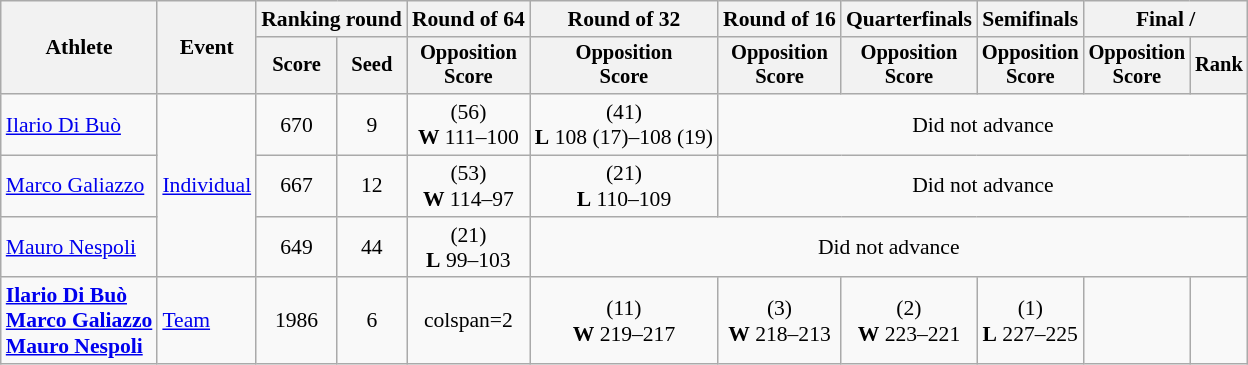<table class="wikitable" style="font-size:90%">
<tr>
<th rowspan="2">Athlete</th>
<th rowspan="2">Event</th>
<th colspan="2">Ranking round</th>
<th>Round of 64</th>
<th>Round of 32</th>
<th>Round of 16</th>
<th>Quarterfinals</th>
<th>Semifinals</th>
<th colspan="2">Final / </th>
</tr>
<tr style="font-size:95%">
<th>Score</th>
<th>Seed</th>
<th>Opposition<br>Score</th>
<th>Opposition<br>Score</th>
<th>Opposition<br>Score</th>
<th>Opposition<br>Score</th>
<th>Opposition<br>Score</th>
<th>Opposition<br>Score</th>
<th>Rank</th>
</tr>
<tr align=center>
<td align=left><a href='#'>Ilario Di Buò</a></td>
<td align=left rowspan=3><a href='#'>Individual</a></td>
<td>670</td>
<td>9</td>
<td> (56)<br><strong>W</strong> 111–100</td>
<td> (41)<br><strong>L</strong> 108 (17)–108 (19)</td>
<td colspan=5>Did not advance</td>
</tr>
<tr align=center>
<td align=left><a href='#'>Marco Galiazzo</a></td>
<td>667</td>
<td>12</td>
<td> (53)<br><strong>W</strong> 114–97</td>
<td> (21)<br><strong>L</strong> 110–109</td>
<td colspan=5>Did not advance</td>
</tr>
<tr align=center>
<td align=left><a href='#'>Mauro Nespoli</a></td>
<td>649</td>
<td>44</td>
<td> (21)<br><strong>L</strong> 99–103</td>
<td colspan=6>Did not advance</td>
</tr>
<tr align=center>
<td align=left><strong><a href='#'>Ilario Di Buò</a><br><a href='#'>Marco Galiazzo</a><br><a href='#'>Mauro Nespoli</a></strong></td>
<td align=left><a href='#'>Team</a></td>
<td>1986</td>
<td>6</td>
<td>colspan=2 </td>
<td> (11)<br><strong>W</strong> 219–217</td>
<td> (3)<br><strong>W</strong> 218–213</td>
<td> (2)<br><strong>W</strong> 223–221</td>
<td> (1)<br><strong>L</strong> 227–225</td>
<td></td>
</tr>
</table>
